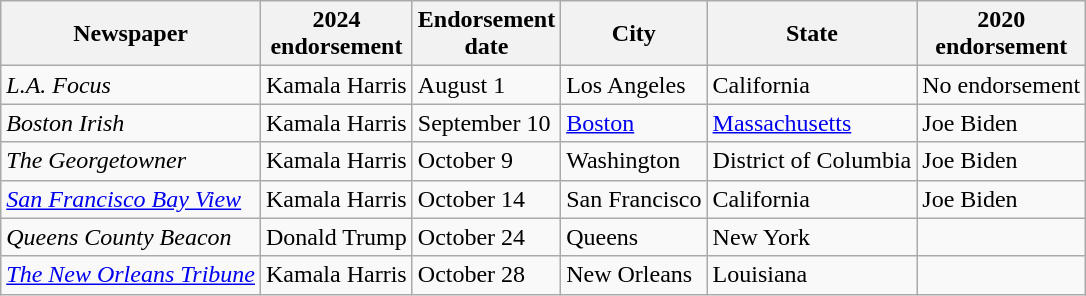<table class="wikitable sortable">
<tr>
<th>Newspaper</th>
<th>2024<br>endorsement</th>
<th>Endorsement<br>date</th>
<th>City</th>
<th>State</th>
<th>2020<br>endorsement</th>
</tr>
<tr>
<td><em>L.A. Focus</em></td>
<td>Kamala Harris</td>
<td>August 1</td>
<td>Los Angeles</td>
<td>California</td>
<td>No endorsement</td>
</tr>
<tr>
<td><em>Boston Irish</em></td>
<td>Kamala Harris</td>
<td>September 10</td>
<td><a href='#'>Boston</a></td>
<td><a href='#'>Massachusetts</a></td>
<td>Joe Biden</td>
</tr>
<tr>
<td><em>The Georgetowner</em></td>
<td>Kamala Harris</td>
<td>October 9</td>
<td>Washington</td>
<td>District of Columbia</td>
<td>Joe Biden</td>
</tr>
<tr>
<td><em><a href='#'>San Francisco Bay View</a></em></td>
<td>Kamala Harris</td>
<td>October 14</td>
<td>San Francisco</td>
<td>California</td>
<td>Joe Biden</td>
</tr>
<tr>
<td><em>Queens County Beacon</em></td>
<td>Donald Trump</td>
<td>October 24</td>
<td>Queens</td>
<td>New York</td>
<td></td>
</tr>
<tr>
<td><em><a href='#'>The New Orleans Tribune</a></em></td>
<td>Kamala Harris</td>
<td>October 28</td>
<td>New Orleans</td>
<td>Louisiana</td>
<td></td>
</tr>
</table>
